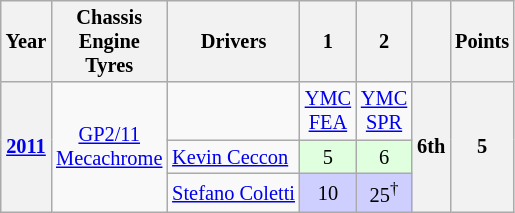<table class="wikitable" style="text-align:center; font-size:85%;">
<tr>
<th>Year</th>
<th>Chassis<br>Engine<br>Tyres</th>
<th>Drivers</th>
<th>1</th>
<th>2</th>
<th></th>
<th>Points</th>
</tr>
<tr>
<th rowspan=3><a href='#'>2011</a></th>
<td rowspan=3><a href='#'>GP2/11</a><br><a href='#'>Mecachrome</a><br></td>
<td></td>
<td><a href='#'>YMC<br>FEA</a></td>
<td><a href='#'>YMC<br>SPR</a></td>
<th rowspan=3>6th</th>
<th rowspan=3>5</th>
</tr>
<tr>
<td align=left> <a href='#'>Kevin Ceccon</a></td>
<td bgcolor="#DFFFDF">5</td>
<td bgcolor="#DFFFDF">6</td>
</tr>
<tr>
<td align=left> <a href='#'>Stefano Coletti</a></td>
<td bgcolor="#CFCFFF">10</td>
<td bgcolor="#CFCFFF">25<sup>†</sup></td>
</tr>
</table>
